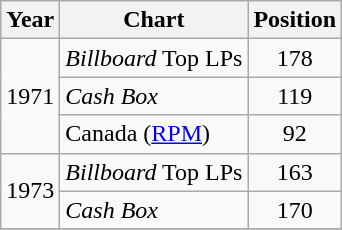<table class="wikitable">
<tr>
<th>Year</th>
<th>Chart</th>
<th>Position</th>
</tr>
<tr>
<td rowspan="3">1971</td>
<td><em>Billboard</em> Top LPs</td>
<td align="center">178</td>
</tr>
<tr>
<td><em>Cash Box</em></td>
<td align="center">119</td>
</tr>
<tr>
<td scope="row">Canada (<a href='#'>RPM</a>)</td>
<td align="center">92</td>
</tr>
<tr>
<td rowspan="2">1973</td>
<td><em>Billboard</em> Top LPs</td>
<td align="center">163</td>
</tr>
<tr>
<td><em>Cash Box</em></td>
<td align="center">170</td>
</tr>
<tr>
</tr>
</table>
